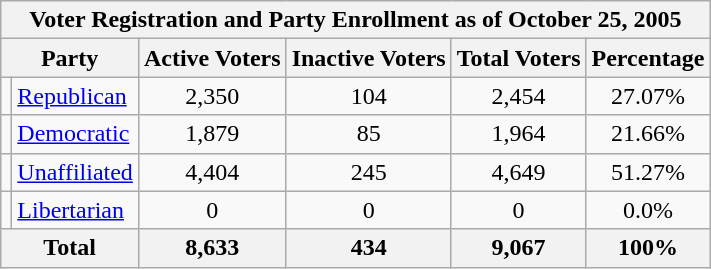<table class=wikitable>
<tr>
<th colspan = 6>Voter Registration and Party Enrollment as of October 25, 2005</th>
</tr>
<tr>
<th colspan = 2>Party</th>
<th>Active Voters</th>
<th>Inactive Voters</th>
<th>Total Voters</th>
<th>Percentage</th>
</tr>
<tr>
<td></td>
<td><a href='#'>Republican</a></td>
<td align = center>2,350</td>
<td align = center>104</td>
<td align = center>2,454</td>
<td align = center>27.07%</td>
</tr>
<tr>
<td></td>
<td><a href='#'>Democratic</a></td>
<td align = center>1,879</td>
<td align = center>85</td>
<td align = center>1,964</td>
<td align = center>21.66%</td>
</tr>
<tr>
<td></td>
<td><a href='#'>Unaffiliated</a></td>
<td align = center>4,404</td>
<td align = center>245</td>
<td align = center>4,649</td>
<td align = center>51.27%</td>
</tr>
<tr>
<td></td>
<td><a href='#'>Libertarian</a></td>
<td align = center>0</td>
<td align = center>0</td>
<td align = center>0</td>
<td align = center>0.0%</td>
</tr>
<tr>
<th colspan = 2>Total</th>
<th align = center>8,633</th>
<th align = center>434</th>
<th align = center>9,067</th>
<th align = center>100%</th>
</tr>
</table>
